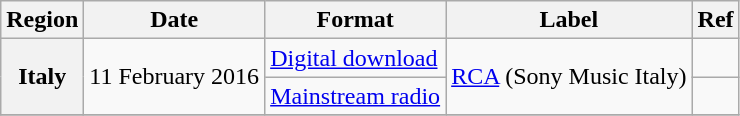<table class="wikitable plainrowheaders">
<tr>
<th scope="col">Region</th>
<th scope="col">Date</th>
<th scope="col">Format</th>
<th scope="col">Label</th>
<th scope="col">Ref</th>
</tr>
<tr>
<th scope="row" rowspan="2">Italy</th>
<td rowspan="2">11 February 2016</td>
<td><a href='#'>Digital download</a></td>
<td rowspan="2"><a href='#'>RCA</a> (Sony Music Italy)</td>
<td></td>
</tr>
<tr>
<td><a href='#'>Mainstream radio</a></td>
<td></td>
</tr>
<tr>
</tr>
</table>
